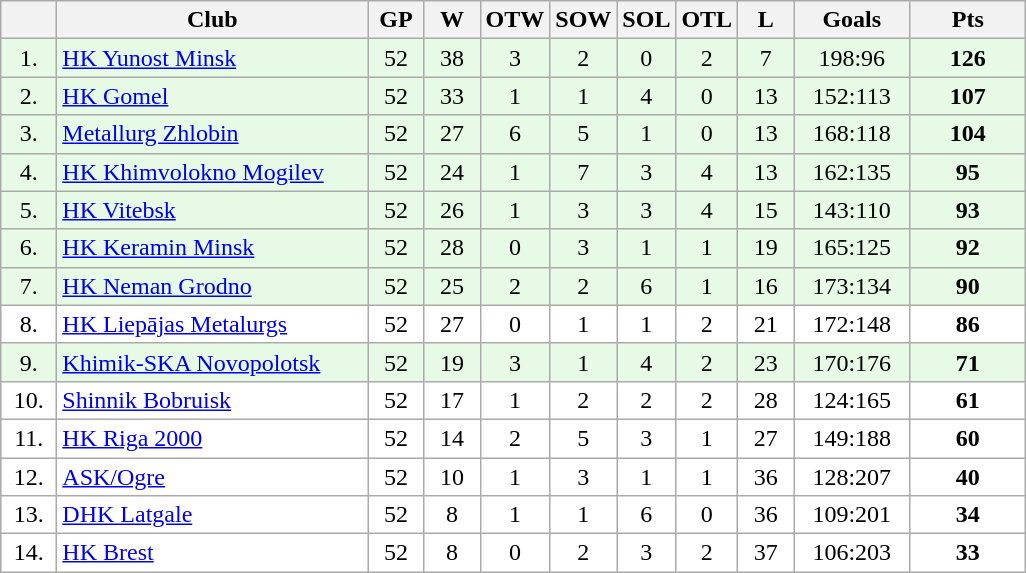<table class="wikitable">
<tr>
<th width="30"></th>
<th width="200">Club</th>
<th width="30">GP</th>
<th width="30">W</th>
<th width="30">OTW</th>
<th width="30">SOW</th>
<th width="30">SOL</th>
<th width="30">OTL</th>
<th width="30">L</th>
<th width="70">Goals</th>
<th width="70">Pts</th>
</tr>
<tr bgcolor="#e6fae6" align="center">
<td>1.</td>
<td align="left"> <a href='#'>HK Yunost Minsk</a></td>
<td>52</td>
<td>38</td>
<td>3</td>
<td>2</td>
<td>0</td>
<td>2</td>
<td>7</td>
<td>198:96</td>
<td><strong>126</strong></td>
</tr>
<tr bgcolor="#e6fae6" align="center">
<td>2.</td>
<td align="left"> <a href='#'>HK Gomel</a></td>
<td>52</td>
<td>33</td>
<td>1</td>
<td>1</td>
<td>4</td>
<td>0</td>
<td>13</td>
<td>152:113</td>
<td><strong>107</strong></td>
</tr>
<tr bgcolor="#e6fae6" align="center">
<td>3.</td>
<td align="left"> <a href='#'>Metallurg Zhlobin</a></td>
<td>52</td>
<td>27</td>
<td>6</td>
<td>5</td>
<td>1</td>
<td>0</td>
<td>13</td>
<td>168:118</td>
<td><strong>104</strong></td>
</tr>
<tr bgcolor="#e6fae6" align="center">
<td>4.</td>
<td align="left"> <a href='#'>HK Khimvolokno Mogilev</a></td>
<td>52</td>
<td>24</td>
<td>1</td>
<td>7</td>
<td>3</td>
<td>4</td>
<td>13</td>
<td>162:135</td>
<td><strong>95</strong></td>
</tr>
<tr bgcolor="#e6fae6" align="center">
<td>5.</td>
<td align="left"> <a href='#'>HK Vitebsk</a></td>
<td>52</td>
<td>26</td>
<td>1</td>
<td>3</td>
<td>3</td>
<td>4</td>
<td>15</td>
<td>143:110</td>
<td><strong>93</strong></td>
</tr>
<tr bgcolor="#e6fae6" align="center">
<td>6.</td>
<td align="left"> <a href='#'>HK Keramin Minsk</a></td>
<td>52</td>
<td>28</td>
<td>0</td>
<td>3</td>
<td>1</td>
<td>1</td>
<td>19</td>
<td>165:125</td>
<td><strong>92</strong></td>
</tr>
<tr bgcolor="#e6fae6" align="center">
<td>7.</td>
<td align="left"> <a href='#'>HK Neman Grodno</a></td>
<td>52</td>
<td>25</td>
<td>2</td>
<td>2</td>
<td>6</td>
<td>1</td>
<td>16</td>
<td>173:134</td>
<td><strong>90</strong></td>
</tr>
<tr bgcolor="#FFFFFF" align="center">
<td>8.</td>
<td align="left"> <a href='#'>HK Liepājas Metalurgs</a></td>
<td>52</td>
<td>27</td>
<td>0</td>
<td>1</td>
<td>1</td>
<td>2</td>
<td>21</td>
<td>172:148</td>
<td><strong>86</strong></td>
</tr>
<tr bgcolor="#e6fae6" align="center">
<td>9.</td>
<td align="left"> <a href='#'>Khimik-SKA Novopolotsk</a></td>
<td>52</td>
<td>19</td>
<td>3</td>
<td>1</td>
<td>4</td>
<td>2</td>
<td>23</td>
<td>170:176</td>
<td><strong>71</strong></td>
</tr>
<tr bgcolor="#FFFFFF" align="center">
<td>10.</td>
<td align="left"> <a href='#'>Shinnik Bobruisk</a></td>
<td>52</td>
<td>17</td>
<td>1</td>
<td>2</td>
<td>2</td>
<td>2</td>
<td>28</td>
<td>124:165</td>
<td><strong>61</strong></td>
</tr>
<tr bgcolor="#FFFFFF" align="center">
<td>11.</td>
<td align="left"> <a href='#'>HK Riga 2000</a></td>
<td>52</td>
<td>14</td>
<td>2</td>
<td>5</td>
<td>3</td>
<td>1</td>
<td>27</td>
<td>149:188</td>
<td><strong>60</strong></td>
</tr>
<tr bgcolor="#FFFFFF" align="center">
<td>12.</td>
<td align="left"> <a href='#'>ASK/Ogre</a></td>
<td>52</td>
<td>10</td>
<td>1</td>
<td>3</td>
<td>1</td>
<td>1</td>
<td>36</td>
<td>128:207</td>
<td><strong>40</strong></td>
</tr>
<tr bgcolor="#FFFFFF" align="center">
<td>13.</td>
<td align="left"> <a href='#'>DHK Latgale</a></td>
<td>52</td>
<td>8</td>
<td>1</td>
<td>1</td>
<td>6</td>
<td>0</td>
<td>36</td>
<td>109:201</td>
<td><strong>34</strong></td>
</tr>
<tr bgcolor="#FFFFFF" align="center">
<td>14.</td>
<td align="left"> <a href='#'>HK Brest</a></td>
<td>52</td>
<td>8</td>
<td>0</td>
<td>2</td>
<td>3</td>
<td>2</td>
<td>37</td>
<td>106:203</td>
<td><strong>33</strong></td>
</tr>
</table>
